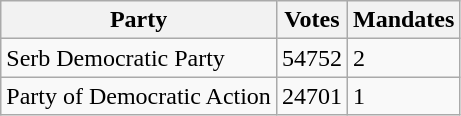<table class="wikitable" style ="text-align: left">
<tr>
<th>Party</th>
<th>Votes</th>
<th>Mandates</th>
</tr>
<tr>
<td>Serb Democratic Party</td>
<td>54752</td>
<td>2</td>
</tr>
<tr>
<td>Party of Democratic Action</td>
<td>24701</td>
<td>1</td>
</tr>
</table>
